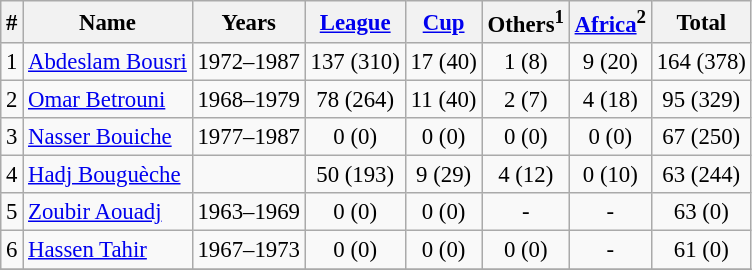<table class="wikitable plainrowheaders sortable" style="text-align:center;font-size:95%">
<tr>
<th scope="col">#</th>
<th scope="col">Name</th>
<th scope="col" data-sort-type="number">Years</th>
<th scope="col" data-sort-type="number"><a href='#'>League</a></th>
<th scope="col" data-sort-type="number"><a href='#'>Cup</a></th>
<th scope="col" data-sort-type="number">Others<sup>1</sup><br></th>
<th scope="col" data-sort-type="number"><a href='#'>Africa</a><sup>2</sup><br></th>
<th scope="col" data-sort-type="number">Total</th>
</tr>
<tr>
<td>1</td>
<td align="left"> <a href='#'>Abdeslam Bousri</a></td>
<td>1972–1987</td>
<td>137 (310)</td>
<td>17 (40)</td>
<td>1 (8)</td>
<td>9 (20)</td>
<td>164 (378)</td>
</tr>
<tr>
<td>2</td>
<td align="left"> <a href='#'>Omar Betrouni</a></td>
<td>1968–1979</td>
<td>78 (264)</td>
<td>11 (40)</td>
<td>2 (7)</td>
<td>4 (18)</td>
<td>95 (329)</td>
</tr>
<tr>
<td>3</td>
<td align="left"> <a href='#'>Nasser Bouiche</a></td>
<td>1977–1987</td>
<td>0 (0)</td>
<td>0 (0)</td>
<td>0 (0)</td>
<td>0 (0)</td>
<td>67 (250)</td>
</tr>
<tr>
<td>4</td>
<td align="left"> <a href='#'>Hadj Bouguèche</a></td>
<td></td>
<td>50 (193)</td>
<td>9 (29)</td>
<td>4 (12)</td>
<td>0 (10)</td>
<td>63 (244)</td>
</tr>
<tr>
<td>5</td>
<td align="left"> <a href='#'>Zoubir Aouadj</a></td>
<td>1963–1969</td>
<td>0 (0)</td>
<td>0 (0)</td>
<td>-</td>
<td>-</td>
<td>63 (0)</td>
</tr>
<tr>
<td>6</td>
<td align="left"> <a href='#'>Hassen Tahir</a></td>
<td>1967–1973</td>
<td>0 (0)</td>
<td>0 (0)</td>
<td>0 (0)</td>
<td>-</td>
<td>61 (0)</td>
</tr>
<tr>
</tr>
</table>
